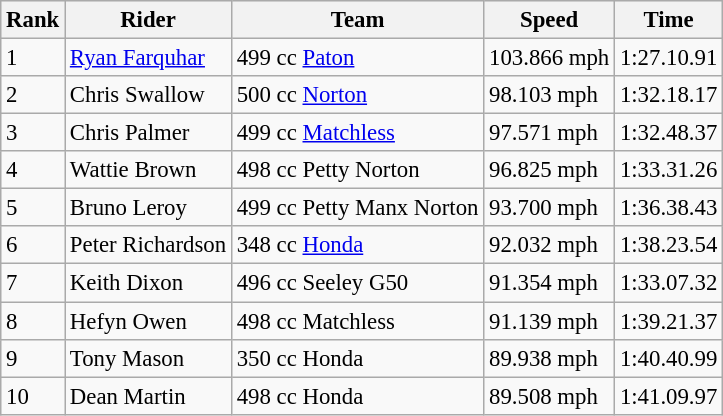<table class="wikitable" style="font-size: 95%;">
<tr style="background:#efefef;">
<th>Rank</th>
<th>Rider</th>
<th>Team</th>
<th>Speed</th>
<th>Time</th>
</tr>
<tr>
<td>1</td>
<td> <a href='#'>Ryan Farquhar</a></td>
<td>499 cc <a href='#'>Paton</a></td>
<td>103.866 mph</td>
<td>1:27.10.91</td>
</tr>
<tr>
<td>2</td>
<td>  Chris Swallow</td>
<td>500 cc <a href='#'>Norton</a></td>
<td>98.103 mph</td>
<td>1:32.18.17</td>
</tr>
<tr>
<td>3</td>
<td>  Chris Palmer</td>
<td>499 cc <a href='#'>Matchless</a></td>
<td>97.571 mph</td>
<td>1:32.48.37</td>
</tr>
<tr>
<td>4</td>
<td> Wattie Brown</td>
<td>498 cc Petty Norton</td>
<td>96.825 mph</td>
<td>1:33.31.26</td>
</tr>
<tr>
<td>5</td>
<td> Bruno Leroy</td>
<td>499 cc Petty Manx Norton</td>
<td>93.700 mph</td>
<td>1:36.38.43</td>
</tr>
<tr>
<td>6</td>
<td> Peter Richardson</td>
<td>348 cc <a href='#'>Honda</a></td>
<td>92.032 mph</td>
<td>1:38.23.54</td>
</tr>
<tr>
<td>7</td>
<td> Keith Dixon</td>
<td>496 cc Seeley G50</td>
<td>91.354 mph</td>
<td>1:33.07.32</td>
</tr>
<tr>
<td>8</td>
<td> Hefyn Owen</td>
<td>498 cc Matchless</td>
<td>91.139 mph</td>
<td>1:39.21.37</td>
</tr>
<tr>
<td>9</td>
<td> Tony Mason</td>
<td>350 cc Honda</td>
<td>89.938 mph</td>
<td>1:40.40.99</td>
</tr>
<tr>
<td>10</td>
<td> Dean Martin</td>
<td>498 cc Honda</td>
<td>89.508 mph</td>
<td>1:41.09.97</td>
</tr>
</table>
